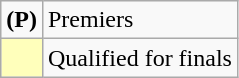<table class=wikitable>
<tr>
<td><strong>(P)</strong></td>
<td>Premiers</td>
</tr>
<tr>
<td bgcolor=FFFFBB></td>
<td>Qualified for finals</td>
</tr>
</table>
